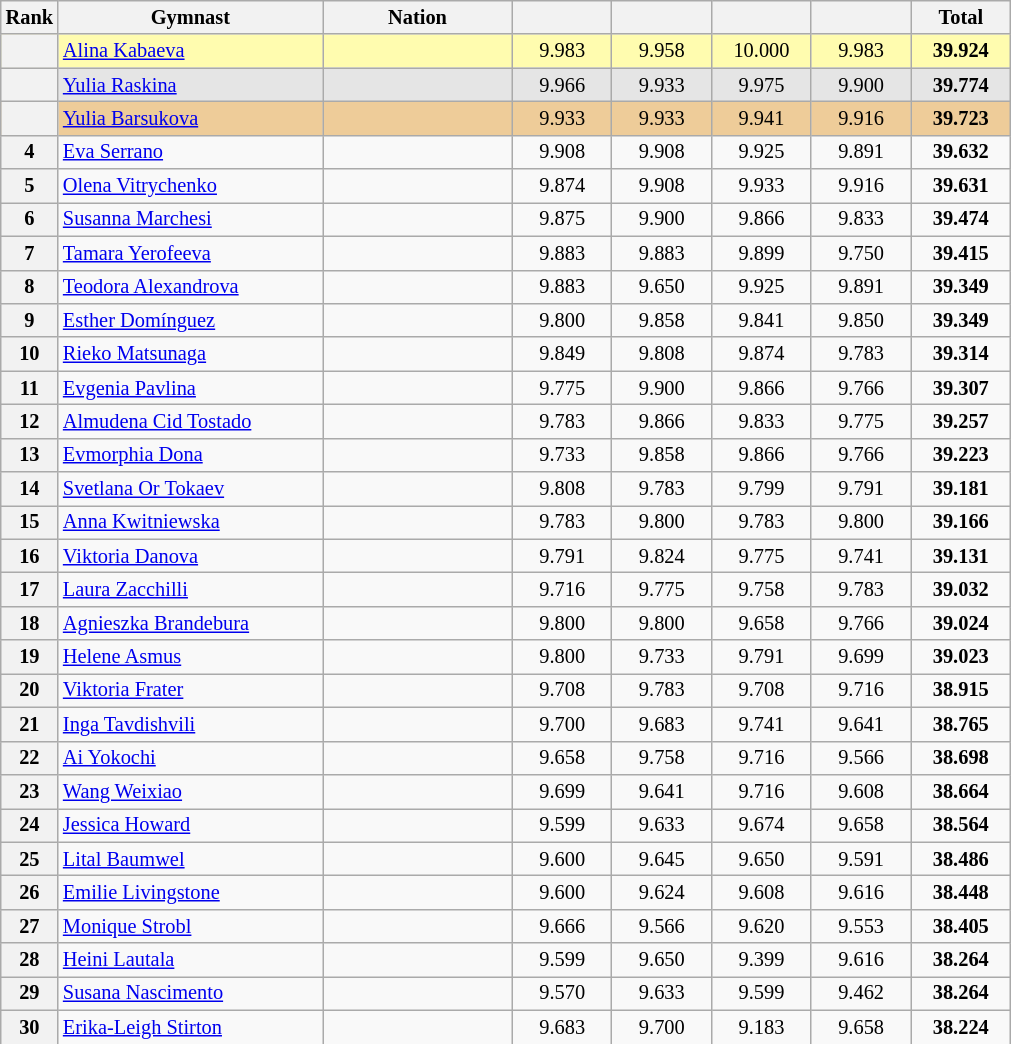<table class="wikitable sortable" style="text-align:center; font-size:85%">
<tr>
<th scope="col" style="width:20px;">Rank</th>
<th ! scope="col" style="width:170px;">Gymnast</th>
<th ! scope="col" style="width:120px;">Nation</th>
<th ! scope="col" style="width:60px;"></th>
<th ! scope="col" style="width:60px;"></th>
<th ! scope="col" style="width:60px;"></th>
<th ! scope="col" style="width:60px;"></th>
<th ! scope="col" style="width:60px;">Total</th>
</tr>
<tr style="background:#fffcaf;">
<th scope=row style="text-align:center"></th>
<td align=left><a href='#'>Alina Kabaeva</a></td>
<td style="text-align:left;"></td>
<td>9.983</td>
<td>9.958</td>
<td>10.000</td>
<td>9.983</td>
<td><strong>39.924</strong></td>
</tr>
<tr style="background:#e5e5e5;">
<th scope=row style="text-align:center"></th>
<td align=left><a href='#'>Yulia Raskina</a></td>
<td style="text-align:left;"></td>
<td>9.966</td>
<td>9.933</td>
<td>9.975</td>
<td>9.900</td>
<td><strong>39.774</strong></td>
</tr>
<tr style="background:#ec9;">
<th scope=row style="text-align:center"></th>
<td align=left><a href='#'>Yulia Barsukova</a></td>
<td style="text-align:left;"></td>
<td>9.933</td>
<td>9.933</td>
<td>9.941</td>
<td>9.916</td>
<td><strong>39.723</strong></td>
</tr>
<tr>
<th scope=row style="text-align:center">4</th>
<td align=left><a href='#'>Eva Serrano</a></td>
<td style="text-align:left;"></td>
<td>9.908</td>
<td>9.908</td>
<td>9.925</td>
<td>9.891</td>
<td><strong>39.632</strong></td>
</tr>
<tr>
<th scope=row style="text-align:center">5</th>
<td align=left><a href='#'>Olena Vitrychenko</a></td>
<td style="text-align:left;"></td>
<td>9.874</td>
<td>9.908</td>
<td>9.933</td>
<td>9.916</td>
<td><strong>39.631</strong></td>
</tr>
<tr>
<th scope=row style="text-align:center">6</th>
<td align=left><a href='#'>Susanna Marchesi</a></td>
<td style="text-align:left;"></td>
<td>9.875</td>
<td>9.900</td>
<td>9.866</td>
<td>9.833</td>
<td><strong>39.474</strong></td>
</tr>
<tr>
<th scope=row style="text-align:center">7</th>
<td align=left><a href='#'>Tamara Yerofeeva</a></td>
<td style="text-align:left;"></td>
<td>9.883</td>
<td>9.883</td>
<td>9.899</td>
<td>9.750</td>
<td><strong>39.415</strong></td>
</tr>
<tr>
<th scope=row style="text-align:center">8</th>
<td align=left><a href='#'>Teodora Alexandrova</a></td>
<td style="text-align:left;"></td>
<td>9.883</td>
<td>9.650</td>
<td>9.925</td>
<td>9.891</td>
<td><strong>39.349</strong></td>
</tr>
<tr>
<th scope=row style="text-align:center">9</th>
<td align=left><a href='#'>Esther Domínguez</a></td>
<td style="text-align:left;"></td>
<td>9.800</td>
<td>9.858</td>
<td>9.841</td>
<td>9.850</td>
<td><strong>39.349</strong></td>
</tr>
<tr>
<th scope=row style="text-align:center">10</th>
<td align=left><a href='#'>Rieko Matsunaga</a></td>
<td style="text-align:left;"></td>
<td>9.849</td>
<td>9.808</td>
<td>9.874</td>
<td>9.783</td>
<td><strong>39.314</strong></td>
</tr>
<tr>
<th scope=row style="text-align:center">11</th>
<td align=left><a href='#'>Evgenia Pavlina</a></td>
<td style="text-align:left;"></td>
<td>9.775</td>
<td>9.900</td>
<td>9.866</td>
<td>9.766</td>
<td><strong>39.307</strong></td>
</tr>
<tr>
<th scope=row style="text-align:center">12</th>
<td align=left><a href='#'>Almudena Cid Tostado</a></td>
<td style="text-align:left;"></td>
<td>9.783</td>
<td>9.866</td>
<td>9.833</td>
<td>9.775</td>
<td><strong>39.257</strong></td>
</tr>
<tr>
<th scope=row style="text-align:center">13</th>
<td align=left><a href='#'>Evmorphia Dona</a></td>
<td style="text-align:left;"></td>
<td>9.733</td>
<td>9.858</td>
<td>9.866</td>
<td>9.766</td>
<td><strong>39.223</strong></td>
</tr>
<tr>
<th scope=row style="text-align:center">14</th>
<td align=left><a href='#'>Svetlana Or Tokaev</a></td>
<td style="text-align:left;"></td>
<td>9.808</td>
<td>9.783</td>
<td>9.799</td>
<td>9.791</td>
<td><strong>39.181</strong></td>
</tr>
<tr>
<th scope=row style="text-align:center">15</th>
<td align=left><a href='#'>Anna Kwitniewska</a></td>
<td style="text-align:left;"></td>
<td>9.783</td>
<td>9.800</td>
<td>9.783</td>
<td>9.800</td>
<td><strong>39.166</strong></td>
</tr>
<tr>
<th scope=row style="text-align:center">16</th>
<td align=left><a href='#'>Viktoria Danova</a></td>
<td style="text-align:left;"></td>
<td>9.791</td>
<td>9.824</td>
<td>9.775</td>
<td>9.741</td>
<td><strong>39.131</strong></td>
</tr>
<tr>
<th scope=row style="text-align:center">17</th>
<td align=left><a href='#'>Laura Zacchilli</a></td>
<td style="text-align:left;"></td>
<td>9.716</td>
<td>9.775</td>
<td>9.758</td>
<td>9.783</td>
<td><strong>39.032</strong></td>
</tr>
<tr>
<th scope=row style="text-align:center">18</th>
<td align=left><a href='#'>Agnieszka Brandebura</a></td>
<td style="text-align:left;"></td>
<td>9.800</td>
<td>9.800</td>
<td>9.658</td>
<td>9.766</td>
<td><strong>39.024</strong></td>
</tr>
<tr>
<th scope=row style="text-align:center">19</th>
<td align=left><a href='#'>Helene Asmus</a></td>
<td style="text-align:left;"></td>
<td>9.800</td>
<td>9.733</td>
<td>9.791</td>
<td>9.699</td>
<td><strong>39.023</strong></td>
</tr>
<tr>
<th scope=row style="text-align:center">20</th>
<td align=left><a href='#'>Viktoria Frater</a></td>
<td style="text-align:left;"></td>
<td>9.708</td>
<td>9.783</td>
<td>9.708</td>
<td>9.716</td>
<td><strong>38.915</strong></td>
</tr>
<tr>
<th scope=row style="text-align:center">21</th>
<td align=left><a href='#'>Inga Tavdishvili</a></td>
<td style="text-align:left;"></td>
<td>9.700</td>
<td>9.683</td>
<td>9.741</td>
<td>9.641</td>
<td><strong>38.765</strong></td>
</tr>
<tr>
<th scope=row style="text-align:center">22</th>
<td align=left><a href='#'>Ai Yokochi</a></td>
<td style="text-align:left;"></td>
<td>9.658</td>
<td>9.758</td>
<td>9.716</td>
<td>9.566</td>
<td><strong>38.698</strong></td>
</tr>
<tr>
<th scope=row style="text-align:center">23</th>
<td align=left><a href='#'>Wang Weixiao</a></td>
<td style="text-align:left;"></td>
<td>9.699</td>
<td>9.641</td>
<td>9.716</td>
<td>9.608</td>
<td><strong>38.664</strong></td>
</tr>
<tr>
<th scope=row style="text-align:center">24</th>
<td align=left><a href='#'>Jessica Howard</a></td>
<td style="text-align:left;"></td>
<td>9.599</td>
<td>9.633</td>
<td>9.674</td>
<td>9.658</td>
<td><strong>38.564</strong></td>
</tr>
<tr>
<th scope=row style="text-align:center">25</th>
<td align=left><a href='#'>Lital Baumwel</a></td>
<td style="text-align:left;"></td>
<td>9.600</td>
<td>9.645</td>
<td>9.650</td>
<td>9.591</td>
<td><strong>38.486</strong></td>
</tr>
<tr>
<th scope=row style="text-align:center">26</th>
<td align=left><a href='#'>Emilie Livingstone</a></td>
<td style="text-align:left;"></td>
<td>9.600</td>
<td>9.624</td>
<td>9.608</td>
<td>9.616</td>
<td><strong>38.448</strong></td>
</tr>
<tr>
<th scope=row style="text-align:center">27</th>
<td align=left><a href='#'>Monique Strobl</a></td>
<td style="text-align:left;"></td>
<td>9.666</td>
<td>9.566</td>
<td>9.620</td>
<td>9.553</td>
<td><strong>38.405</strong></td>
</tr>
<tr>
<th scope=row style="text-align:center">28</th>
<td align=left><a href='#'>Heini Lautala</a></td>
<td style="text-align:left;"></td>
<td>9.599</td>
<td>9.650</td>
<td>9.399</td>
<td>9.616</td>
<td><strong>38.264</strong></td>
</tr>
<tr>
<th scope=row style="text-align:center">29</th>
<td align=left><a href='#'>Susana Nascimento</a></td>
<td style="text-align:left;"></td>
<td>9.570</td>
<td>9.633</td>
<td>9.599</td>
<td>9.462</td>
<td><strong>38.264</strong></td>
</tr>
<tr>
<th scope=row style="text-align:center">30</th>
<td align=left><a href='#'>Erika-Leigh Stirton</a></td>
<td style="text-align:left;"></td>
<td>9.683</td>
<td>9.700</td>
<td>9.183</td>
<td>9.658</td>
<td><strong>38.224</strong></td>
</tr>
</table>
